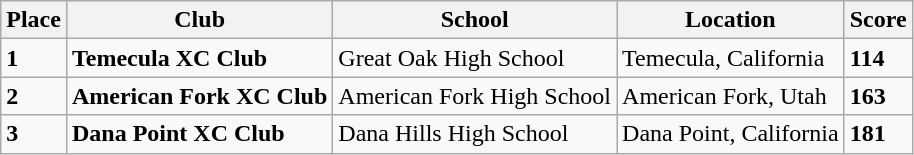<table class="wikitable">
<tr>
<th>Place</th>
<th>Club</th>
<th>School</th>
<th>Location</th>
<th>Score</th>
</tr>
<tr>
<td><strong>1</strong></td>
<td><strong> Temecula XC Club </strong></td>
<td>Great Oak High School</td>
<td>Temecula, California</td>
<td><strong> 114 </strong></td>
</tr>
<tr>
<td><strong>2</strong></td>
<td><strong> American Fork XC Club </strong></td>
<td>American Fork High School</td>
<td>American Fork, Utah</td>
<td><strong> 163 </strong></td>
</tr>
<tr>
<td><strong>3</strong></td>
<td><strong> Dana Point XC Club </strong></td>
<td>Dana Hills High School</td>
<td>Dana Point, California</td>
<td><strong> 181 </strong></td>
</tr>
</table>
